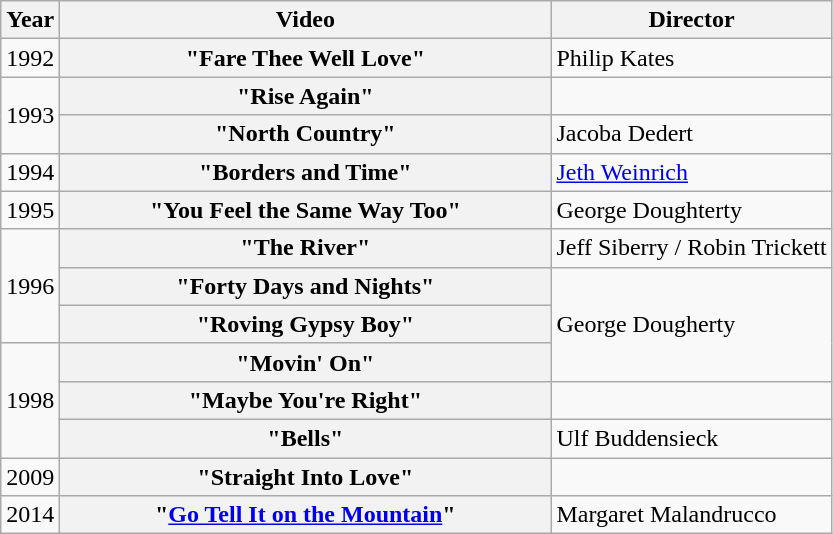<table class="wikitable plainrowheaders">
<tr>
<th>Year</th>
<th style="width:20em;">Video</th>
<th>Director</th>
</tr>
<tr>
<td>1992</td>
<th scope="row">"Fare Thee Well Love"</th>
<td>Philip Kates</td>
</tr>
<tr>
<td rowspan="2">1993</td>
<th scope="row">"Rise Again"</th>
<td></td>
</tr>
<tr>
<th scope="row">"North Country"</th>
<td>Jacoba Dedert</td>
</tr>
<tr>
<td>1994</td>
<th scope="row">"Borders and Time"</th>
<td><a href='#'>Jeth Weinrich</a></td>
</tr>
<tr>
<td>1995</td>
<th scope="row">"You Feel the Same Way Too"</th>
<td>George Doughterty</td>
</tr>
<tr>
<td rowspan="3">1996</td>
<th scope="row">"The River"</th>
<td>Jeff Siberry / Robin Trickett</td>
</tr>
<tr>
<th scope="row">"Forty Days and Nights"</th>
<td rowspan="3">George Dougherty</td>
</tr>
<tr>
<th scope="row">"Roving Gypsy Boy"</th>
</tr>
<tr>
<td rowspan="3">1998</td>
<th scope="row">"Movin' On"</th>
</tr>
<tr>
<th scope="row">"Maybe You're Right"</th>
<td></td>
</tr>
<tr>
<th scope="row">"Bells"</th>
<td>Ulf Buddensieck</td>
</tr>
<tr>
<td>2009</td>
<th scope="row">"Straight Into Love"</th>
<td></td>
</tr>
<tr>
<td>2014</td>
<th scope="row">"<a href='#'>Go Tell It on the Mountain</a>"<br></th>
<td>Margaret Malandrucco</td>
</tr>
</table>
